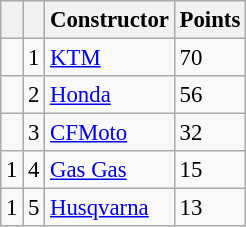<table class="wikitable" style="font-size: 95%;">
<tr>
<th></th>
<th></th>
<th>Constructor</th>
<th>Points</th>
</tr>
<tr>
<td></td>
<td align=center>1</td>
<td> <a href='#'>KTM</a></td>
<td align=left>70</td>
</tr>
<tr>
<td></td>
<td align=center>2</td>
<td> <a href='#'>Honda</a></td>
<td align=left>56</td>
</tr>
<tr>
<td></td>
<td align=center>3</td>
<td> <a href='#'>CFMoto</a></td>
<td align=left>32</td>
</tr>
<tr>
<td> 1</td>
<td align=center>4</td>
<td> <a href='#'>Gas Gas</a></td>
<td align=left>15</td>
</tr>
<tr>
<td> 1</td>
<td align=center>5</td>
<td> <a href='#'>Husqvarna</a></td>
<td align=left>13</td>
</tr>
</table>
